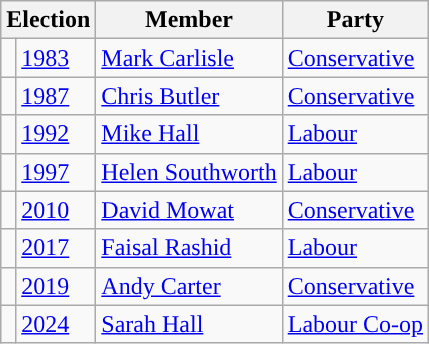<table class="wikitable">
<tr>
<th colspan="2">Election</th>
<th>Member</th>
<th>Party</th>
</tr>
<tr>
<td style="color:inherit;background-color: "></td>
<td><a href='#'>1983</a></td>
<td><a href='#'>Mark Carlisle</a></td>
<td><a href='#'>Conservative</a></td>
</tr>
<tr>
<td style="color:inherit;background-color: "></td>
<td><a href='#'>1987</a></td>
<td><a href='#'>Chris Butler</a></td>
<td><a href='#'>Conservative</a></td>
</tr>
<tr>
<td style="color:inherit;background-color: "></td>
<td><a href='#'>1992</a></td>
<td><a href='#'>Mike Hall</a></td>
<td><a href='#'>Labour</a></td>
</tr>
<tr>
<td style="color:inherit;background-color: "></td>
<td><a href='#'>1997</a></td>
<td><a href='#'>Helen Southworth</a></td>
<td><a href='#'>Labour</a></td>
</tr>
<tr>
<td style="color:inherit;background-color: "></td>
<td><a href='#'>2010</a></td>
<td><a href='#'>David Mowat</a></td>
<td><a href='#'>Conservative</a></td>
</tr>
<tr>
<td style="color:inherit;background-color: "></td>
<td><a href='#'>2017</a></td>
<td><a href='#'>Faisal Rashid</a></td>
<td><a href='#'>Labour</a></td>
</tr>
<tr>
<td style="color:inherit;background-color: "></td>
<td><a href='#'>2019</a></td>
<td><a href='#'>Andy Carter</a></td>
<td><a href='#'>Conservative</a></td>
</tr>
<tr>
<td style="color:inherit;background-color: "></td>
<td><a href='#'>2024</a></td>
<td><a href='#'>Sarah Hall</a></td>
<td><a href='#'>Labour Co-op</a></td>
</tr>
</table>
